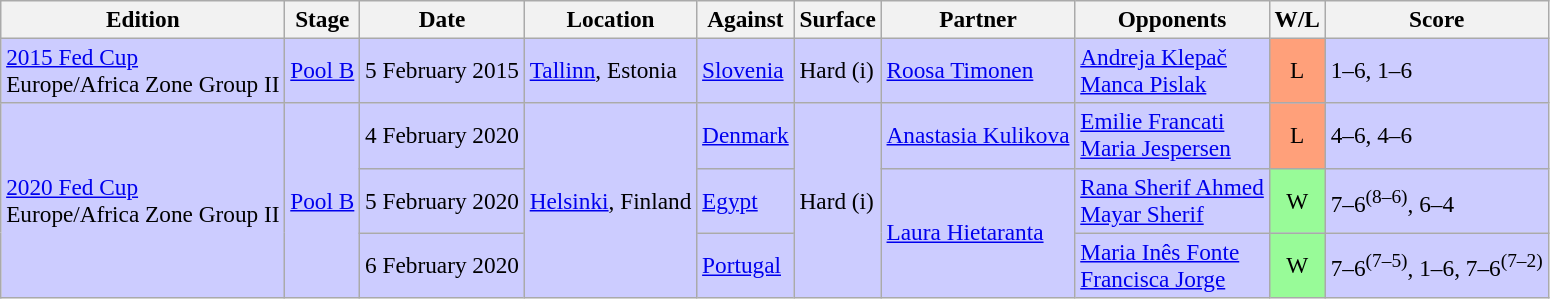<table class=wikitable style=font-size:97%>
<tr>
<th>Edition</th>
<th>Stage</th>
<th>Date</th>
<th>Location</th>
<th>Against</th>
<th>Surface</th>
<th>Partner</th>
<th>Opponents</th>
<th>W/L</th>
<th>Score</th>
</tr>
<tr style="background:#CCCCFF;">
<td><a href='#'>2015 Fed Cup</a> <br> Europe/Africa Zone Group II</td>
<td><a href='#'>Pool B</a></td>
<td>5 February 2015</td>
<td><a href='#'>Tallinn</a>, Estonia</td>
<td> <a href='#'>Slovenia</a></td>
<td>Hard (i)</td>
<td><a href='#'>Roosa Timonen</a></td>
<td><a href='#'>Andreja Klepač</a> <br> <a href='#'>Manca Pislak</a></td>
<td style="text-align:center; background:#ffa07a;">L</td>
<td>1–6, 1–6</td>
</tr>
<tr style="background:#CCCCFF;">
<td rowspan=3><a href='#'>2020 Fed Cup</a> <br> Europe/Africa Zone Group II</td>
<td rowspan=3><a href='#'>Pool B</a></td>
<td>4 February 2020</td>
<td rowspan=3><a href='#'>Helsinki</a>, Finland</td>
<td> <a href='#'>Denmark</a></td>
<td rowspan=3>Hard (i)</td>
<td><a href='#'>Anastasia Kulikova</a></td>
<td><a href='#'>Emilie Francati</a> <br> <a href='#'>Maria Jespersen</a></td>
<td style="text-align:center; background:#ffa07a;">L</td>
<td>4–6, 4–6</td>
</tr>
<tr style="background:#CCCCFF;">
<td>5 February 2020</td>
<td> <a href='#'>Egypt</a></td>
<td rowspan=2><a href='#'>Laura Hietaranta</a></td>
<td><a href='#'>Rana Sherif Ahmed</a> <br> <a href='#'>Mayar Sherif</a></td>
<td style="text-align:center; background:#98fb98;">W</td>
<td>7–6<sup>(8–6)</sup>, 6–4</td>
</tr>
<tr style="background:#CCCCFF;">
<td>6 February 2020</td>
<td> <a href='#'>Portugal</a></td>
<td><a href='#'>Maria Inês Fonte</a> <br> <a href='#'>Francisca Jorge</a></td>
<td style="text-align:center; background:#98fb98;">W</td>
<td>7–6<sup>(7–5)</sup>, 1–6, 7–6<sup>(7–2)</sup></td>
</tr>
</table>
